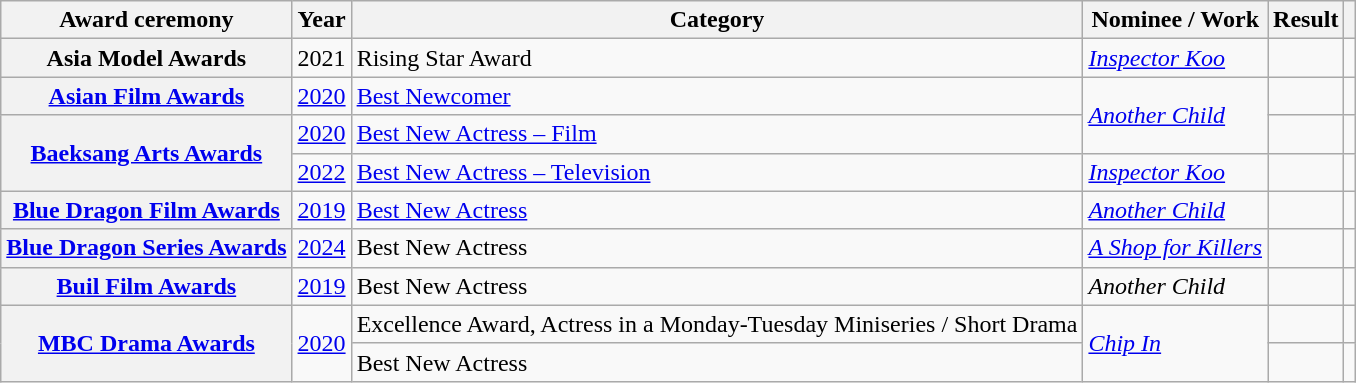<table class="wikitable plainrowheaders sortable">
<tr>
<th scope="col">Award ceremony</th>
<th scope="col">Year</th>
<th scope="col">Category</th>
<th scope="col">Nominee / Work</th>
<th scope="col">Result</th>
<th scope="col" class="unsortable"></th>
</tr>
<tr>
<th scope="row">Asia Model Awards</th>
<td style="text-align:center">2021</td>
<td>Rising Star Award</td>
<td><em><a href='#'>Inspector Koo</a></em></td>
<td></td>
<td style="text-align:center"></td>
</tr>
<tr>
<th scope="row"><a href='#'>Asian Film Awards</a></th>
<td style="text-align:center"><a href='#'>2020</a></td>
<td><a href='#'>Best Newcomer</a></td>
<td rowspan="2"><em><a href='#'>Another Child</a></em></td>
<td></td>
<td style="text-align:center"></td>
</tr>
<tr>
<th scope="row"  rowspan="2"><a href='#'>Baeksang Arts Awards</a></th>
<td style="text-align:center"><a href='#'>2020</a></td>
<td><a href='#'>Best New Actress – Film</a></td>
<td></td>
<td style="text-align:center"></td>
</tr>
<tr>
<td style="text-align:center"><a href='#'>2022</a></td>
<td><a href='#'>Best New Actress – Television</a></td>
<td><em><a href='#'>Inspector Koo</a></em></td>
<td></td>
<td style="text-align:center"></td>
</tr>
<tr>
<th scope="row"><a href='#'>Blue Dragon Film Awards</a></th>
<td style="text-align:center"><a href='#'>2019</a></td>
<td><a href='#'>Best New Actress</a></td>
<td><em><a href='#'>Another Child</a></em></td>
<td></td>
<td style="text-align:center"></td>
</tr>
<tr>
<th scope="row"><a href='#'>Blue Dragon Series Awards</a></th>
<td style="text-align:center"><a href='#'>2024</a></td>
<td>Best New Actress</td>
<td><em><a href='#'>A Shop for Killers</a></em></td>
<td></td>
<td style="text-align:center"></td>
</tr>
<tr>
<th scope="row"><a href='#'>Buil Film Awards</a></th>
<td style="text-align:center"><a href='#'>2019</a></td>
<td>Best New Actress</td>
<td><em>Another Child</em></td>
<td></td>
<td style="text-align:center"></td>
</tr>
<tr>
<th scope="row"  rowspan="2"><a href='#'>MBC Drama Awards</a></th>
<td rowspan="2" style="text-align:center"><a href='#'>2020</a></td>
<td>Excellence Award, Actress in a Monday-Tuesday Miniseries / Short Drama</td>
<td rowspan="2"><em><a href='#'>Chip In</a></em></td>
<td></td>
<td style="text-align:center"></td>
</tr>
<tr>
<td>Best New Actress</td>
<td></td>
<td style="text-align:center"></td>
</tr>
</table>
